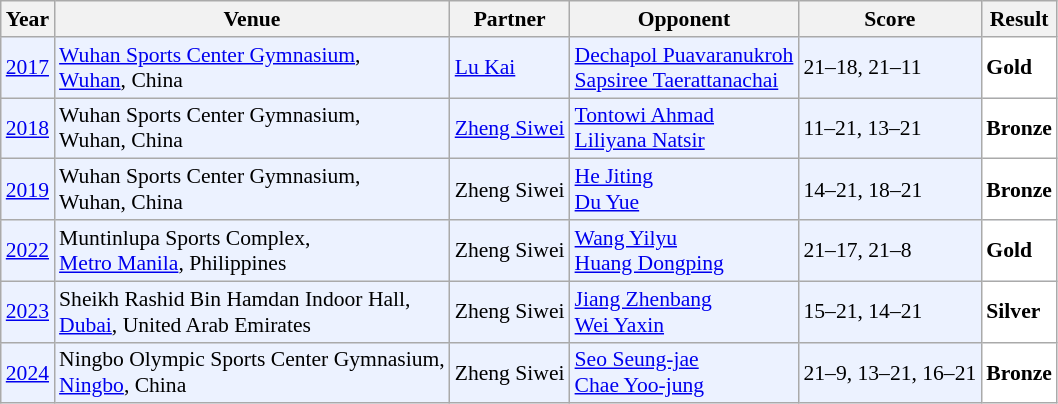<table class="sortable wikitable" style="font-size: 90%">
<tr>
<th>Year</th>
<th>Venue</th>
<th>Partner</th>
<th>Opponent</th>
<th>Score</th>
<th>Result</th>
</tr>
<tr style="background:#ECF2FF">
<td align="center"><a href='#'>2017</a></td>
<td align="left"><a href='#'>Wuhan Sports Center Gymnasium</a>,<br><a href='#'>Wuhan</a>, China</td>
<td align="left"> <a href='#'>Lu Kai</a></td>
<td align="left"> <a href='#'>Dechapol Puavaranukroh</a><br> <a href='#'>Sapsiree Taerattanachai</a></td>
<td align="left">21–18, 21–11</td>
<td style="text-align:left; background:white"> <strong>Gold</strong></td>
</tr>
<tr style="background:#ECF2FF">
<td align="center"><a href='#'>2018</a></td>
<td align="left">Wuhan Sports Center Gymnasium,<br>Wuhan, China</td>
<td align="left"> <a href='#'>Zheng Siwei</a></td>
<td align="left"> <a href='#'>Tontowi Ahmad</a><br> <a href='#'>Liliyana Natsir</a></td>
<td align="left">11–21, 13–21</td>
<td style="text-align:left; background:white"> <strong>Bronze</strong></td>
</tr>
<tr style="background:#ECF2FF">
<td align="center"><a href='#'>2019</a></td>
<td align="left">Wuhan Sports Center Gymnasium,<br>Wuhan, China</td>
<td align="left"> Zheng Siwei</td>
<td align="left"> <a href='#'>He Jiting</a><br> <a href='#'>Du Yue</a></td>
<td align="left">14–21, 18–21</td>
<td style="text-align:left; background:white"> <strong>Bronze</strong></td>
</tr>
<tr style="background:#ECF2FF">
<td align="center"><a href='#'>2022</a></td>
<td align="left">Muntinlupa Sports Complex,<br><a href='#'>Metro Manila</a>, Philippines</td>
<td align="left"> Zheng Siwei</td>
<td align="left"> <a href='#'>Wang Yilyu</a><br> <a href='#'>Huang Dongping</a></td>
<td align="left">21–17, 21–8</td>
<td style="text-align:left; background:white"> <strong>Gold</strong></td>
</tr>
<tr style="background:#ECF2FF">
<td align="center"><a href='#'>2023</a></td>
<td align="left">Sheikh Rashid Bin Hamdan Indoor Hall,<br><a href='#'>Dubai</a>, United Arab Emirates</td>
<td align="left"> Zheng Siwei</td>
<td align="left"> <a href='#'>Jiang Zhenbang</a><br> <a href='#'>Wei Yaxin</a></td>
<td align="left">15–21, 14–21</td>
<td style="text-align:left; background:white"> <strong>Silver</strong></td>
</tr>
<tr style="background:#ECF2FF">
<td align="center"><a href='#'>2024</a></td>
<td align="left">Ningbo Olympic Sports Center Gymnasium,<br><a href='#'>Ningbo</a>, China</td>
<td align="left"> Zheng Siwei</td>
<td align="left"> <a href='#'>Seo Seung-jae</a><br> <a href='#'>Chae Yoo-jung</a></td>
<td align="left">21–9, 13–21, 16–21</td>
<td style="text-align:left; background:white"> <strong>Bronze</strong></td>
</tr>
</table>
